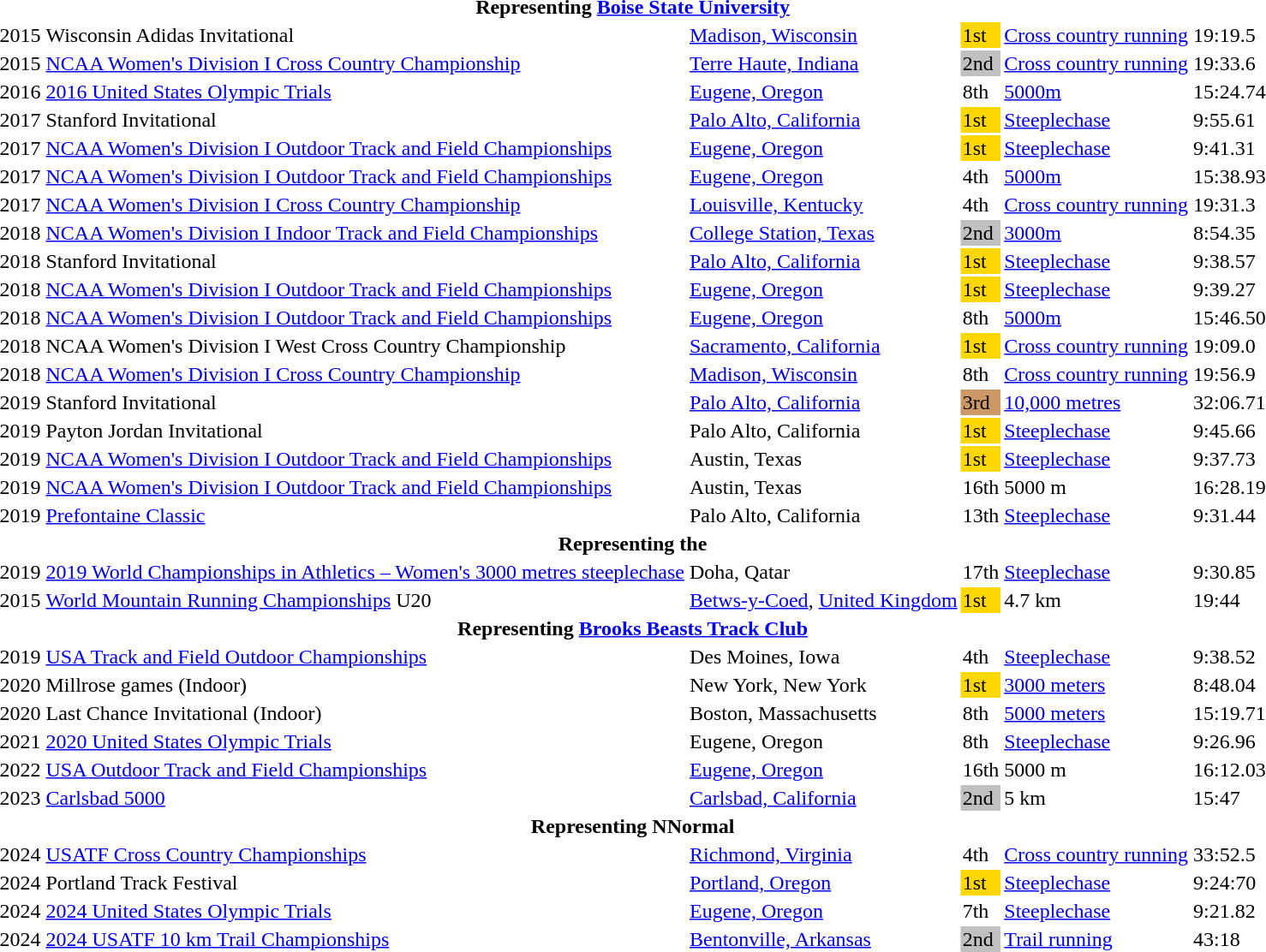<table>
<tr>
<th colspan="6">Representing <a href='#'>Boise State University</a></th>
</tr>
<tr>
<td>2015</td>
<td>Wisconsin Adidas Invitational</td>
<td><a href='#'>Madison, Wisconsin</a></td>
<td style="background-color:gold;">1st</td>
<td><a href='#'>Cross country running</a></td>
<td>19:19.5</td>
</tr>
<tr>
<td>2015</td>
<td><a href='#'>NCAA Women's Division I Cross Country Championship</a></td>
<td><a href='#'>Terre Haute, Indiana</a></td>
<td style="background-color:silver;">2nd</td>
<td><a href='#'>Cross country running</a></td>
<td>19:33.6</td>
</tr>
<tr>
<td>2016</td>
<td><a href='#'>2016 United States Olympic Trials</a></td>
<td><a href='#'>Eugene, Oregon</a></td>
<td>8th</td>
<td><a href='#'>5000m</a></td>
<td>15:24.74</td>
</tr>
<tr>
<td>2017</td>
<td>Stanford Invitational</td>
<td><a href='#'>Palo Alto, California</a></td>
<td style="background-color:gold;">1st</td>
<td><a href='#'>Steeplechase</a></td>
<td>9:55.61</td>
</tr>
<tr>
<td>2017</td>
<td><a href='#'>NCAA Women's Division I Outdoor Track and Field Championships</a></td>
<td><a href='#'>Eugene, Oregon</a></td>
<td style="background-color:gold;">1st</td>
<td><a href='#'>Steeplechase</a></td>
<td>9:41.31</td>
</tr>
<tr>
<td>2017</td>
<td><a href='#'>NCAA Women's Division I Outdoor Track and Field Championships</a></td>
<td><a href='#'>Eugene, Oregon</a></td>
<td style="background-color:white;">4th</td>
<td><a href='#'>5000m</a></td>
<td>15:38.93</td>
</tr>
<tr>
<td>2017</td>
<td><a href='#'>NCAA Women's Division I Cross Country Championship</a></td>
<td><a href='#'>Louisville, Kentucky</a></td>
<td>4th</td>
<td><a href='#'>Cross country running</a></td>
<td>19:31.3</td>
</tr>
<tr>
<td>2018</td>
<td><a href='#'>NCAA Women's Division I Indoor Track and Field Championships</a></td>
<td><a href='#'>College Station, Texas</a></td>
<td style="background-color:silver;">2nd</td>
<td><a href='#'>3000m</a></td>
<td>8:54.35</td>
</tr>
<tr>
<td>2018</td>
<td>Stanford Invitational</td>
<td><a href='#'>Palo Alto, California</a></td>
<td style="background-color:gold;">1st</td>
<td><a href='#'>Steeplechase</a></td>
<td>9:38.57</td>
</tr>
<tr>
<td>2018</td>
<td><a href='#'>NCAA Women's Division I Outdoor Track and Field Championships</a></td>
<td><a href='#'>Eugene, Oregon</a></td>
<td style="background-color:gold;">1st</td>
<td><a href='#'>Steeplechase</a></td>
<td>9:39.27</td>
</tr>
<tr>
<td>2018</td>
<td><a href='#'>NCAA Women's Division I Outdoor Track and Field Championships</a></td>
<td><a href='#'>Eugene, Oregon</a></td>
<td style="background-color:white;">8th</td>
<td><a href='#'>5000m</a></td>
<td>15:46.50</td>
</tr>
<tr>
<td>2018</td>
<td>NCAA Women's Division I West Cross Country Championship</td>
<td><a href='#'>Sacramento, California</a></td>
<td style="background-color:gold;">1st</td>
<td><a href='#'>Cross country running</a></td>
<td>19:09.0</td>
</tr>
<tr>
<td>2018</td>
<td><a href='#'>NCAA Women's Division I Cross Country Championship</a></td>
<td><a href='#'>Madison, Wisconsin</a></td>
<td style="background-color:white;">8th</td>
<td><a href='#'>Cross country running</a></td>
<td>19:56.9</td>
</tr>
<tr>
<td>2019</td>
<td>Stanford Invitational</td>
<td><a href='#'>Palo Alto, California</a></td>
<td style="background-color:#c96;">3rd</td>
<td><a href='#'>10,000 metres</a></td>
<td>32:06.71</td>
</tr>
<tr>
<td>2019</td>
<td>Payton Jordan Invitational</td>
<td>Palo Alto, California</td>
<td style="background-color:gold;">1st</td>
<td><a href='#'>Steeplechase</a></td>
<td>9:45.66</td>
</tr>
<tr>
<td>2019</td>
<td><a href='#'>NCAA Women's Division I Outdoor Track and Field Championships</a></td>
<td>Austin, Texas</td>
<td style="background-color:gold;">1st</td>
<td><a href='#'>Steeplechase</a></td>
<td>9:37.73</td>
</tr>
<tr>
<td>2019</td>
<td><a href='#'>NCAA Women's Division I Outdoor Track and Field Championships</a></td>
<td>Austin, Texas</td>
<td>16th</td>
<td>5000 m</td>
<td>16:28.19</td>
</tr>
<tr>
<td>2019</td>
<td><a href='#'>Prefontaine Classic</a></td>
<td>Palo Alto, California</td>
<td>13th</td>
<td><a href='#'>Steeplechase</a></td>
<td>9:31.44</td>
</tr>
<tr>
<th colspan="6">Representing the </th>
</tr>
<tr>
<td>2019</td>
<td><a href='#'>2019 World Championships in Athletics – Women's 3000 metres steeplechase</a></td>
<td>Doha, Qatar</td>
<td>17th</td>
<td><a href='#'>Steeplechase</a></td>
<td>9:30.85</td>
</tr>
<tr>
<td>2015</td>
<td><a href='#'>World Mountain Running Championships</a> U20</td>
<td><a href='#'>Betws-y-Coed</a>, <a href='#'>United Kingdom</a></td>
<td style="background-color:gold;">1st</td>
<td>4.7 km</td>
<td>19:44</td>
</tr>
<tr>
<th colspan="6">Representing <a href='#'>Brooks Beasts Track Club</a></th>
</tr>
<tr>
<td>2019</td>
<td><a href='#'>USA Track and Field Outdoor Championships</a></td>
<td>Des Moines, Iowa</td>
<td>4th</td>
<td><a href='#'>Steeplechase</a></td>
<td>9:38.52</td>
</tr>
<tr>
<td>2020</td>
<td>Millrose games (Indoor)</td>
<td>New York, New York</td>
<td style="background-color:gold;">1st</td>
<td><a href='#'>3000 meters</a></td>
<td>8:48.04</td>
</tr>
<tr>
<td>2020</td>
<td>Last Chance Invitational (Indoor)</td>
<td>Boston, Massachusetts</td>
<td>8th</td>
<td><a href='#'>5000 meters</a></td>
<td>15:19.71</td>
</tr>
<tr>
<td>2021</td>
<td><a href='#'>2020 United States Olympic Trials</a></td>
<td>Eugene, Oregon</td>
<td>8th</td>
<td><a href='#'>Steeplechase</a></td>
<td>9:26.96</td>
</tr>
<tr>
<td>2022</td>
<td><a href='#'>USA Outdoor Track and Field Championships</a></td>
<td><a href='#'>Eugene, Oregon</a></td>
<td>16th</td>
<td>5000 m</td>
<td>16:12.03</td>
</tr>
<tr>
<td>2023</td>
<td><a href='#'>Carlsbad 5000</a></td>
<td><a href='#'>Carlsbad, California</a></td>
<td style="background-color:silver;">2nd</td>
<td>5 km</td>
<td>15:47</td>
</tr>
<tr>
<th colspan="6">Representing NNormal</th>
</tr>
<tr>
<td>2024</td>
<td><a href='#'>USATF Cross Country Championships</a></td>
<td><a href='#'>Richmond, Virginia</a></td>
<td>4th</td>
<td><a href='#'>Cross country running</a></td>
<td>33:52.5</td>
</tr>
<tr>
<td>2024</td>
<td>Portland Track Festival</td>
<td><a href='#'>Portland, Oregon</a></td>
<td style="background-color:gold;">1st</td>
<td><a href='#'>Steeplechase</a></td>
<td>9:24:70</td>
</tr>
<tr>
<td>2024</td>
<td><a href='#'>2024 United States Olympic Trials</a></td>
<td><a href='#'>Eugene, Oregon</a></td>
<td>7th</td>
<td><a href='#'>Steeplechase</a></td>
<td>9:21.82</td>
</tr>
<tr>
<td>2024</td>
<td><a href='#'>2024 USATF 10 km Trail Championships</a></td>
<td><a href='#'>Bentonville, Arkansas</a></td>
<td style="background-color:silver;">2nd</td>
<td><a href='#'>Trail running</a></td>
<td>43:18</td>
</tr>
</table>
